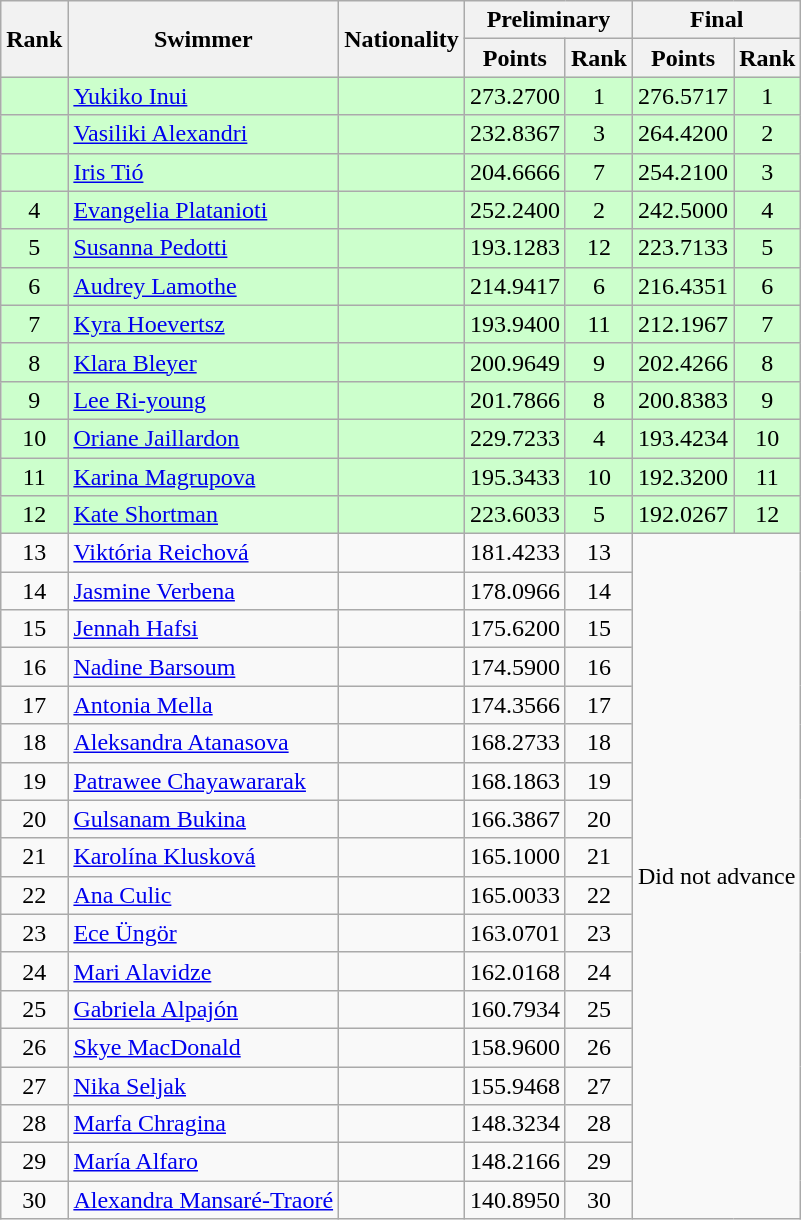<table class="wikitable sortable" style="text-align:center">
<tr>
<th rowspan=2>Rank</th>
<th rowspan=2>Swimmer</th>
<th rowspan=2>Nationality</th>
<th colspan=2>Preliminary</th>
<th colspan=2>Final</th>
</tr>
<tr>
<th>Points</th>
<th>Rank</th>
<th>Points</th>
<th>Rank</th>
</tr>
<tr bgcolor=ccffcc>
<td></td>
<td align=left><a href='#'>Yukiko Inui</a></td>
<td align=left></td>
<td>273.2700</td>
<td>1</td>
<td>276.5717</td>
<td>1</td>
</tr>
<tr bgcolor=ccffcc>
<td></td>
<td align=left><a href='#'>Vasiliki Alexandri</a></td>
<td align=left></td>
<td>232.8367</td>
<td>3</td>
<td>264.4200</td>
<td>2</td>
</tr>
<tr bgcolor=ccffcc>
<td></td>
<td align=left><a href='#'>Iris Tió</a></td>
<td align=left></td>
<td>204.6666</td>
<td>7</td>
<td>254.2100</td>
<td>3</td>
</tr>
<tr bgcolor=ccffcc>
<td>4</td>
<td align=left><a href='#'>Evangelia Platanioti</a></td>
<td align=left></td>
<td>252.2400</td>
<td>2</td>
<td>242.5000</td>
<td>4</td>
</tr>
<tr bgcolor=ccffcc>
<td>5</td>
<td align=left><a href='#'>Susanna Pedotti</a></td>
<td align=left></td>
<td>193.1283</td>
<td>12</td>
<td>223.7133</td>
<td>5</td>
</tr>
<tr bgcolor=ccffcc>
<td>6</td>
<td align=left><a href='#'>Audrey Lamothe</a></td>
<td align=left></td>
<td>214.9417</td>
<td>6</td>
<td>216.4351</td>
<td>6</td>
</tr>
<tr bgcolor=ccffcc>
<td>7</td>
<td align=left><a href='#'>Kyra Hoevertsz</a></td>
<td align=left></td>
<td>193.9400</td>
<td>11</td>
<td>212.1967</td>
<td>7</td>
</tr>
<tr bgcolor=ccffcc>
<td>8</td>
<td align=left><a href='#'>Klara Bleyer</a></td>
<td align=left></td>
<td>200.9649</td>
<td>9</td>
<td>202.4266</td>
<td>8</td>
</tr>
<tr bgcolor=ccffcc>
<td>9</td>
<td align=left><a href='#'>Lee Ri-young</a></td>
<td align=left></td>
<td>201.7866</td>
<td>8</td>
<td>200.8383</td>
<td>9</td>
</tr>
<tr bgcolor=ccffcc>
<td>10</td>
<td align=left><a href='#'>Oriane Jaillardon</a></td>
<td align=left></td>
<td>229.7233</td>
<td>4</td>
<td>193.4234</td>
<td>10</td>
</tr>
<tr bgcolor=ccffcc>
<td>11</td>
<td align=left><a href='#'>Karina Magrupova</a></td>
<td align=left></td>
<td>195.3433</td>
<td>10</td>
<td>192.3200</td>
<td>11</td>
</tr>
<tr bgcolor=ccffcc>
<td>12</td>
<td align=left><a href='#'>Kate Shortman</a></td>
<td align=left></td>
<td>223.6033</td>
<td>5</td>
<td>192.0267</td>
<td>12</td>
</tr>
<tr>
<td>13</td>
<td align=left><a href='#'>Viktória Reichová</a></td>
<td align=left></td>
<td>181.4233</td>
<td>13</td>
<td rowspan=18 colspan=2>Did not advance</td>
</tr>
<tr>
<td>14</td>
<td align=left><a href='#'>Jasmine Verbena</a></td>
<td align=left></td>
<td>178.0966</td>
<td>14</td>
</tr>
<tr>
<td>15</td>
<td align=left><a href='#'>Jennah Hafsi</a></td>
<td align=left></td>
<td>175.6200</td>
<td>15</td>
</tr>
<tr>
<td>16</td>
<td align=left><a href='#'>Nadine Barsoum</a></td>
<td align=left></td>
<td>174.5900</td>
<td>16</td>
</tr>
<tr>
<td>17</td>
<td align=left><a href='#'>Antonia Mella</a></td>
<td align=left></td>
<td>174.3566</td>
<td>17</td>
</tr>
<tr>
<td>18</td>
<td align=left><a href='#'>Aleksandra Atanasova</a></td>
<td align=left></td>
<td>168.2733</td>
<td>18</td>
</tr>
<tr>
<td>19</td>
<td align=left><a href='#'>Patrawee Chayawararak</a></td>
<td align=left></td>
<td>168.1863</td>
<td>19</td>
</tr>
<tr>
<td>20</td>
<td align=left><a href='#'>Gulsanam Bukina</a></td>
<td align=left></td>
<td>166.3867</td>
<td>20</td>
</tr>
<tr>
<td>21</td>
<td align=left><a href='#'>Karolína Klusková</a></td>
<td align=left></td>
<td>165.1000</td>
<td>21</td>
</tr>
<tr>
<td>22</td>
<td align=left><a href='#'>Ana Culic</a></td>
<td align=left></td>
<td>165.0033</td>
<td>22</td>
</tr>
<tr>
<td>23</td>
<td align=left><a href='#'>Ece Üngör</a></td>
<td align=left></td>
<td>163.0701</td>
<td>23</td>
</tr>
<tr>
<td>24</td>
<td align=left><a href='#'>Mari Alavidze</a></td>
<td align=left></td>
<td>162.0168</td>
<td>24</td>
</tr>
<tr>
<td>25</td>
<td align=left><a href='#'>Gabriela Alpajón</a></td>
<td align=left></td>
<td>160.7934</td>
<td>25</td>
</tr>
<tr>
<td>26</td>
<td align=left><a href='#'>Skye MacDonald</a></td>
<td align=left></td>
<td>158.9600</td>
<td>26</td>
</tr>
<tr>
<td>27</td>
<td align=left><a href='#'>Nika Seljak</a></td>
<td align=left></td>
<td>155.9468</td>
<td>27</td>
</tr>
<tr>
<td>28</td>
<td align=left><a href='#'>Marfa Chragina</a></td>
<td align=left></td>
<td>148.3234</td>
<td>28</td>
</tr>
<tr>
<td>29</td>
<td align=left><a href='#'>María Alfaro</a></td>
<td align=left></td>
<td>148.2166</td>
<td>29</td>
</tr>
<tr>
<td>30</td>
<td align=left><a href='#'>Alexandra Mansaré-Traoré</a></td>
<td align=left></td>
<td>140.8950</td>
<td>30</td>
</tr>
</table>
